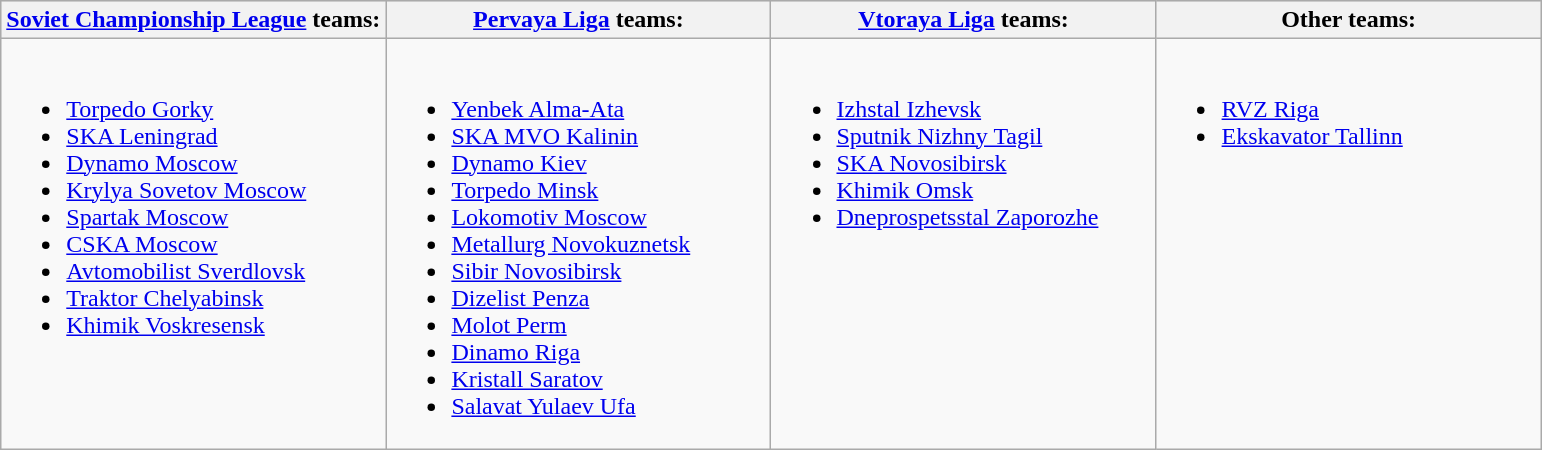<table class="wikitable">
<tr valign="top" bgcolor="#e0e0e0">
<th align="center" width="25%"><a href='#'>Soviet Championship League</a> teams:</th>
<th align="center" width="25%"><a href='#'>Pervaya Liga</a> teams:</th>
<th align="center" width="25%"><a href='#'>Vtoraya Liga</a> teams:</th>
<th align="center" width="25%">Other teams:</th>
</tr>
<tr valign="top">
<td><br><ul><li><a href='#'>Torpedo Gorky</a></li><li><a href='#'>SKA Leningrad</a></li><li><a href='#'>Dynamo Moscow</a></li><li><a href='#'>Krylya Sovetov Moscow</a></li><li><a href='#'>Spartak Moscow</a></li><li><a href='#'>CSKA Moscow</a></li><li><a href='#'>Avtomobilist Sverdlovsk</a></li><li><a href='#'>Traktor Chelyabinsk</a></li><li><a href='#'>Khimik Voskresensk</a></li></ul></td>
<td><br><ul><li><a href='#'>Yenbek Alma-Ata</a></li><li><a href='#'>SKA MVO Kalinin</a></li><li><a href='#'>Dynamo Kiev</a></li><li><a href='#'>Torpedo Minsk</a></li><li><a href='#'>Lokomotiv Moscow</a></li><li><a href='#'>Metallurg Novokuznetsk</a></li><li><a href='#'>Sibir Novosibirsk</a></li><li><a href='#'>Dizelist Penza</a></li><li><a href='#'>Molot Perm</a></li><li><a href='#'>Dinamo Riga</a></li><li><a href='#'>Kristall Saratov</a></li><li><a href='#'>Salavat Yulaev Ufa</a></li></ul></td>
<td><br><ul><li><a href='#'>Izhstal Izhevsk</a></li><li><a href='#'>Sputnik Nizhny Tagil</a></li><li><a href='#'>SKA Novosibirsk</a></li><li><a href='#'>Khimik Omsk</a></li><li><a href='#'>Dneprospetsstal Zaporozhe</a></li></ul></td>
<td><br><ul><li><a href='#'>RVZ Riga</a></li><li><a href='#'>Ekskavator Tallinn</a></li></ul></td>
</tr>
</table>
